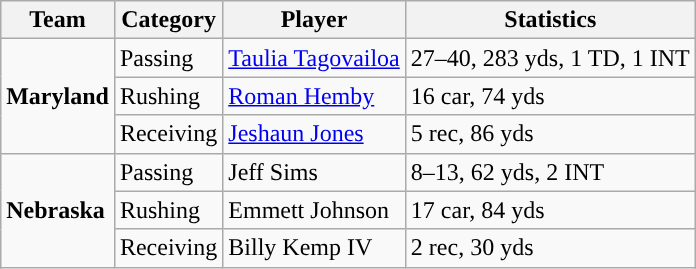<table class="wikitable" style="float: right;">
<tr>
<th>Team</th>
<th>Category</th>
<th>Player</th>
<th>Statistics</th>
</tr>
<tr>
<td rowspan=3><strong>Maryland</strong></td>
<td>Passing</td>
<td><a href='#'>Taulia Tagovailoa</a></td>
<td>27–40, 283 yds, 1 TD, 1 INT</td>
</tr>
<tr>
<td>Rushing</td>
<td><a href='#'>Roman Hemby</a></td>
<td>16 car, 74 yds</td>
</tr>
<tr>
<td>Receiving</td>
<td><a href='#'>Jeshaun Jones</a></td>
<td>5 rec, 86 yds</td>
</tr>
<tr>
<td rowspan=3><strong>Nebraska</strong></td>
<td>Passing</td>
<td>Jeff Sims</td>
<td>8–13, 62 yds, 2 INT</td>
</tr>
<tr>
<td>Rushing</td>
<td>Emmett Johnson</td>
<td>17 car, 84 yds</td>
</tr>
<tr>
<td>Receiving</td>
<td>Billy Kemp IV</td>
<td>2 rec, 30 yds</td>
</tr>
</table>
